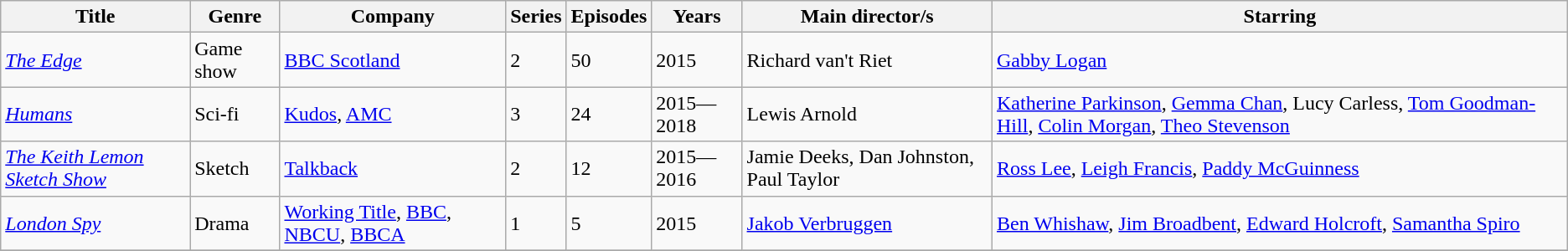<table class="wikitable unsortable">
<tr>
<th>Title</th>
<th>Genre</th>
<th>Company</th>
<th>Series</th>
<th>Episodes</th>
<th>Years</th>
<th>Main director/s</th>
<th>Starring</th>
</tr>
<tr>
<td><em><a href='#'>The Edge</a></em></td>
<td>Game show</td>
<td><a href='#'>BBC Scotland</a></td>
<td>2</td>
<td>50</td>
<td>2015</td>
<td>Richard van't Riet</td>
<td><a href='#'>Gabby Logan</a></td>
</tr>
<tr>
<td><em><a href='#'>Humans</a></em></td>
<td>Sci-fi</td>
<td><a href='#'>Kudos</a>, <a href='#'>AMC</a></td>
<td>3</td>
<td>24</td>
<td>2015—2018</td>
<td>Lewis Arnold</td>
<td><a href='#'>Katherine Parkinson</a>, <a href='#'>Gemma Chan</a>, Lucy Carless, <a href='#'>Tom Goodman-Hill</a>, <a href='#'>Colin Morgan</a>, <a href='#'>Theo Stevenson</a></td>
</tr>
<tr>
<td><em><a href='#'>The Keith Lemon Sketch Show</a></em></td>
<td>Sketch</td>
<td><a href='#'>Talkback</a></td>
<td>2</td>
<td>12</td>
<td>2015—2016</td>
<td>Jamie Deeks, Dan Johnston, Paul Taylor</td>
<td><a href='#'>Ross Lee</a>, <a href='#'>Leigh Francis</a>, <a href='#'>Paddy McGuinness</a></td>
</tr>
<tr>
<td><em><a href='#'>London Spy</a></em></td>
<td>Drama</td>
<td><a href='#'>Working Title</a>, <a href='#'>BBC</a>, <a href='#'>NBCU</a>, <a href='#'>BBCA</a></td>
<td>1</td>
<td>5</td>
<td>2015</td>
<td><a href='#'>Jakob Verbruggen</a></td>
<td><a href='#'>Ben Whishaw</a>, <a href='#'>Jim Broadbent</a>, <a href='#'>Edward Holcroft</a>, <a href='#'>Samantha Spiro</a></td>
</tr>
<tr>
</tr>
</table>
